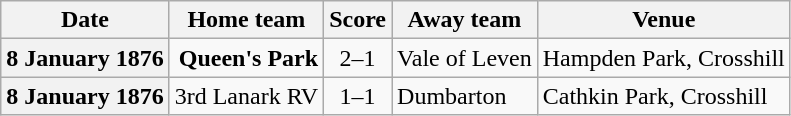<table class="wikitable football-result-list" style="max-width: 80em; text-align: center">
<tr>
<th scope="col">Date</th>
<th scope="col">Home team</th>
<th scope="col">Score</th>
<th scope="col">Away team</th>
<th scope="col">Venue</th>
</tr>
<tr>
<th scope="row">8 January 1876</th>
<td align=right><strong>Queen's Park</strong></td>
<td>2–1</td>
<td align=left>Vale of Leven</td>
<td align=left>Hampden Park, Crosshill</td>
</tr>
<tr>
<th scope="row">8 January 1876</th>
<td align=right>3rd Lanark RV</td>
<td>1–1</td>
<td align=left>Dumbarton</td>
<td align=left>Cathkin Park, Crosshill</td>
</tr>
</table>
